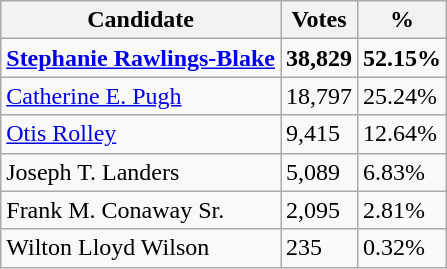<table class="wikitable" style="margin: 1em; font-size: 100%">
<tr>
<th>Candidate</th>
<th>Votes</th>
<th>%</th>
</tr>
<tr>
<td><strong><a href='#'>Stephanie Rawlings-Blake</a></strong></td>
<td><strong>38,829</strong></td>
<td><strong>52.15%</strong></td>
</tr>
<tr>
<td><a href='#'>Catherine E. Pugh</a></td>
<td>18,797</td>
<td>25.24%</td>
</tr>
<tr>
<td><a href='#'>Otis Rolley</a></td>
<td>9,415</td>
<td>12.64%</td>
</tr>
<tr>
<td>Joseph T. Landers</td>
<td>5,089</td>
<td>6.83%</td>
</tr>
<tr>
<td>Frank M. Conaway Sr.</td>
<td>2,095</td>
<td>2.81%</td>
</tr>
<tr>
<td>Wilton Lloyd Wilson</td>
<td>235</td>
<td>0.32%</td>
</tr>
</table>
